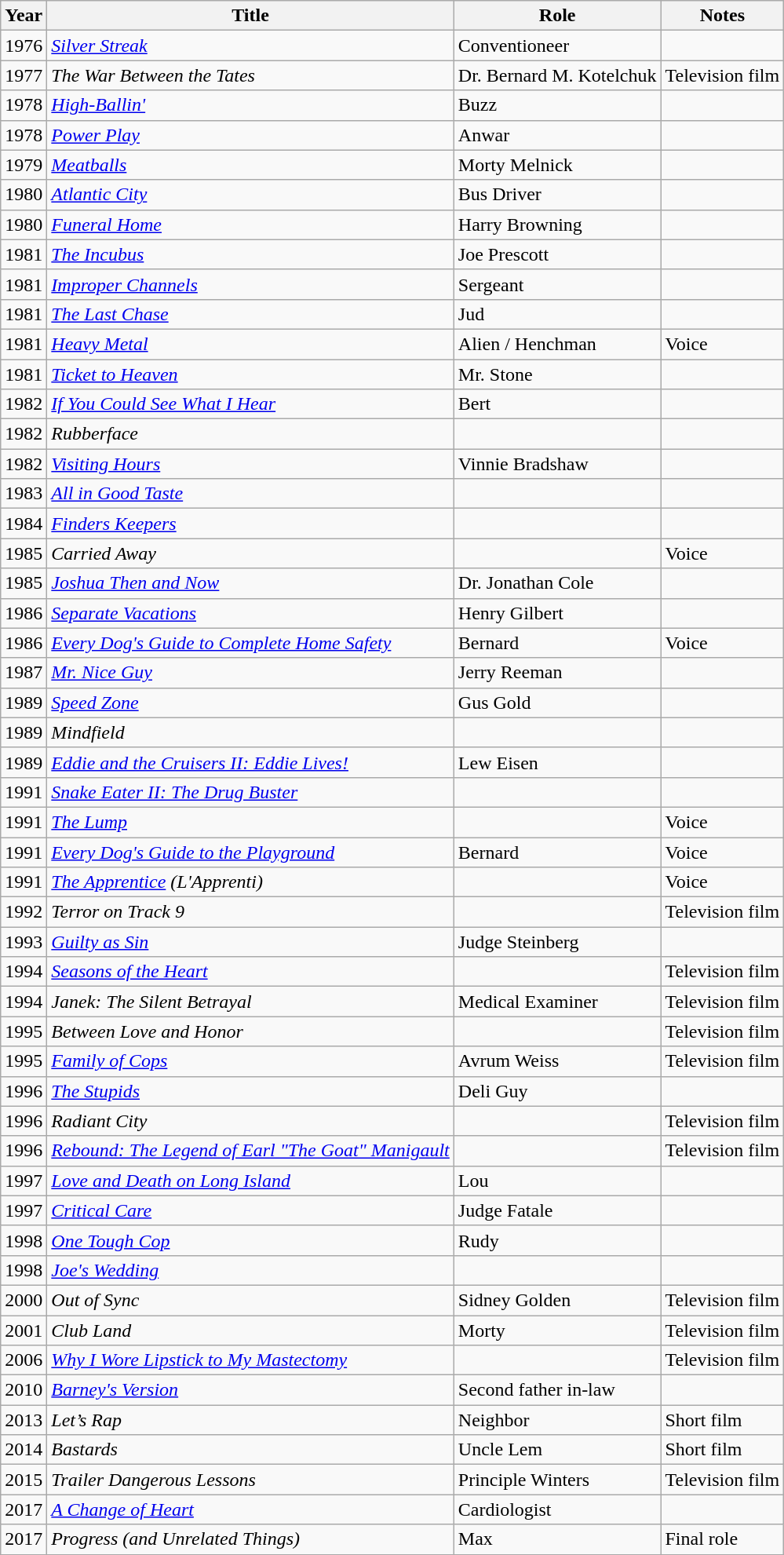<table class="wikitable sortable">
<tr>
<th>Year</th>
<th>Title</th>
<th>Role</th>
<th class="unsortable">Notes</th>
</tr>
<tr>
<td>1976</td>
<td><em><a href='#'>Silver Streak</a></em></td>
<td>Conventioneer</td>
<td></td>
</tr>
<tr>
<td>1977</td>
<td data-sort-value="War Between the Tates, The"><em>The War Between the Tates</em></td>
<td>Dr. Bernard M. Kotelchuk</td>
<td>Television film</td>
</tr>
<tr>
<td>1978</td>
<td><em><a href='#'>High-Ballin'</a></em></td>
<td>Buzz</td>
<td></td>
</tr>
<tr>
<td>1978</td>
<td><em><a href='#'>Power Play</a></em></td>
<td>Anwar</td>
<td></td>
</tr>
<tr>
<td>1979</td>
<td><em><a href='#'>Meatballs</a></em></td>
<td>Morty Melnick</td>
<td></td>
</tr>
<tr>
<td>1980</td>
<td><em><a href='#'>Atlantic City</a></em></td>
<td>Bus Driver</td>
<td></td>
</tr>
<tr>
<td>1980</td>
<td><em><a href='#'>Funeral Home</a></em></td>
<td>Harry Browning</td>
<td></td>
</tr>
<tr>
<td>1981</td>
<td data-sort-value="Incubus, The"><em><a href='#'>The Incubus</a></em></td>
<td>Joe Prescott</td>
<td></td>
</tr>
<tr>
<td>1981</td>
<td><em><a href='#'>Improper Channels</a></em></td>
<td>Sergeant</td>
<td></td>
</tr>
<tr>
<td>1981</td>
<td data-sort-value="Last Chase, The"><em><a href='#'>The Last Chase</a></em></td>
<td>Jud</td>
<td></td>
</tr>
<tr>
<td>1981</td>
<td><em><a href='#'>Heavy Metal</a></em></td>
<td>Alien / Henchman</td>
<td>Voice</td>
</tr>
<tr>
<td>1981</td>
<td><em><a href='#'>Ticket to Heaven</a></em></td>
<td>Mr. Stone</td>
<td></td>
</tr>
<tr>
<td>1982</td>
<td><em><a href='#'>If You Could See What I Hear</a></em></td>
<td>Bert</td>
<td></td>
</tr>
<tr>
<td>1982</td>
<td><em>Rubberface</em></td>
<td></td>
<td></td>
</tr>
<tr>
<td>1982</td>
<td><em><a href='#'>Visiting Hours</a></em></td>
<td>Vinnie Bradshaw</td>
<td></td>
</tr>
<tr>
<td>1983</td>
<td><em><a href='#'>All in Good Taste</a></em></td>
<td></td>
<td></td>
</tr>
<tr>
<td>1984</td>
<td><em><a href='#'>Finders Keepers</a></em></td>
<td></td>
<td></td>
</tr>
<tr>
<td>1985</td>
<td><em>Carried Away</em></td>
<td></td>
<td>Voice</td>
</tr>
<tr>
<td>1985</td>
<td><em><a href='#'>Joshua Then and Now</a></em></td>
<td>Dr. Jonathan Cole</td>
<td></td>
</tr>
<tr>
<td>1986</td>
<td><em><a href='#'>Separate Vacations</a></em></td>
<td>Henry Gilbert</td>
<td></td>
</tr>
<tr>
<td>1986</td>
<td><em><a href='#'>Every Dog's Guide to Complete Home Safety</a></em></td>
<td>Bernard</td>
<td>Voice</td>
</tr>
<tr>
<td>1987</td>
<td><em><a href='#'>Mr. Nice Guy</a></em></td>
<td>Jerry Reeman</td>
<td></td>
</tr>
<tr>
<td>1989</td>
<td><em><a href='#'>Speed Zone</a></em></td>
<td>Gus Gold</td>
<td></td>
</tr>
<tr>
<td>1989</td>
<td><em>Mindfield</em></td>
<td></td>
<td></td>
</tr>
<tr>
<td>1989</td>
<td><em><a href='#'>Eddie and the Cruisers II: Eddie Lives!</a></em></td>
<td>Lew Eisen</td>
<td></td>
</tr>
<tr>
<td>1991</td>
<td><em><a href='#'>Snake Eater II: The Drug Buster</a></em></td>
<td></td>
<td></td>
</tr>
<tr>
<td>1991</td>
<td data-sort-value="Lump, The"><em><a href='#'>The Lump</a></em></td>
<td></td>
<td>Voice</td>
</tr>
<tr>
<td>1991</td>
<td><em><a href='#'>Every Dog's Guide to the Playground</a></em></td>
<td>Bernard</td>
<td>Voice</td>
</tr>
<tr>
<td>1991</td>
<td data-sort-value="Apprentice, The"><em><a href='#'>The Apprentice</a> (L'Apprenti)</em></td>
<td></td>
<td>Voice</td>
</tr>
<tr>
<td>1992</td>
<td><em>Terror on Track 9</em></td>
<td></td>
<td>Television film</td>
</tr>
<tr>
<td>1993</td>
<td><em><a href='#'>Guilty as Sin</a></em></td>
<td>Judge Steinberg</td>
<td></td>
</tr>
<tr>
<td>1994</td>
<td><em><a href='#'>Seasons of the Heart</a></em></td>
<td></td>
<td>Television film</td>
</tr>
<tr>
<td>1994</td>
<td><em>Janek: The Silent Betrayal</em></td>
<td>Medical Examiner</td>
<td>Television film</td>
</tr>
<tr>
<td>1995</td>
<td><em>Between Love and Honor</em></td>
<td></td>
<td>Television film</td>
</tr>
<tr>
<td>1995</td>
<td><em><a href='#'>Family of Cops</a></em></td>
<td>Avrum Weiss</td>
<td>Television film</td>
</tr>
<tr>
<td>1996</td>
<td data-sort-value="Stupids, The"><em><a href='#'>The Stupids</a></em></td>
<td>Deli Guy</td>
<td></td>
</tr>
<tr>
<td>1996</td>
<td><em>Radiant City</em></td>
<td></td>
<td>Television film</td>
</tr>
<tr>
<td>1996</td>
<td><em><a href='#'>Rebound: The Legend of Earl "The Goat" Manigault</a></em></td>
<td></td>
<td>Television film</td>
</tr>
<tr>
<td>1997</td>
<td><em><a href='#'>Love and Death on Long Island</a></em></td>
<td>Lou</td>
<td></td>
</tr>
<tr>
<td>1997</td>
<td><em><a href='#'>Critical Care</a></em></td>
<td>Judge Fatale</td>
<td></td>
</tr>
<tr>
<td>1998</td>
<td><em><a href='#'>One Tough Cop</a></em></td>
<td>Rudy</td>
<td></td>
</tr>
<tr>
<td>1998</td>
<td><em><a href='#'>Joe's Wedding</a></em></td>
<td></td>
<td></td>
</tr>
<tr>
<td>2000</td>
<td><em>Out of Sync</em></td>
<td>Sidney Golden</td>
<td>Television film</td>
</tr>
<tr>
<td>2001</td>
<td><em>Club Land</em></td>
<td>Morty</td>
<td>Television film</td>
</tr>
<tr>
<td>2006</td>
<td><em><a href='#'>Why I Wore Lipstick to My Mastectomy</a></em></td>
<td></td>
<td>Television film</td>
</tr>
<tr>
<td>2010</td>
<td><em><a href='#'>Barney's Version</a></em></td>
<td>Second father in-law</td>
<td></td>
</tr>
<tr>
<td>2013</td>
<td><em>Let’s Rap</em></td>
<td>Neighbor</td>
<td>Short film</td>
</tr>
<tr>
<td>2014</td>
<td><em>Bastards</em></td>
<td>Uncle Lem</td>
<td>Short film</td>
</tr>
<tr>
<td>2015</td>
<td><em>Trailer Dangerous Lessons</em></td>
<td>Principle Winters</td>
<td>Television film</td>
</tr>
<tr>
<td>2017</td>
<td data-sort-value="Change of Heart, A"><em><a href='#'>A Change of Heart</a></em></td>
<td>Cardiologist</td>
<td></td>
</tr>
<tr>
<td>2017</td>
<td><em>Progress (and Unrelated Things)</em></td>
<td>Max</td>
<td>Final role</td>
</tr>
</table>
